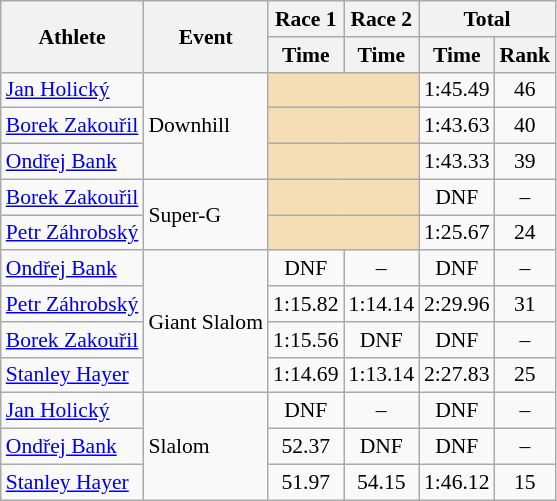<table class="wikitable" style="font-size:90%">
<tr>
<th rowspan="2">Athlete</th>
<th rowspan="2">Event</th>
<th>Race 1</th>
<th>Race 2</th>
<th colspan="2">Total</th>
</tr>
<tr>
<th>Time</th>
<th>Time</th>
<th>Time</th>
<th>Rank</th>
</tr>
<tr>
<td><a href='#'>Jan Holický</a></td>
<td rowspan="3">Downhill</td>
<td colspan="2" bgcolor="wheat"></td>
<td align="center">1:45.49</td>
<td align="center">46</td>
</tr>
<tr>
<td><a href='#'>Borek Zakouřil</a></td>
<td colspan="2" bgcolor="wheat"></td>
<td align="center">1:43.63</td>
<td align="center">40</td>
</tr>
<tr>
<td><a href='#'>Ondřej Bank</a></td>
<td colspan="2" bgcolor="wheat"></td>
<td align="center">1:43.33</td>
<td align="center">39</td>
</tr>
<tr>
<td><a href='#'>Borek Zakouřil</a></td>
<td rowspan="2">Super-G</td>
<td colspan="2" bgcolor="wheat"></td>
<td align="center">DNF</td>
<td align="center">–</td>
</tr>
<tr>
<td><a href='#'>Petr Záhrobský</a></td>
<td colspan="2" bgcolor="wheat"></td>
<td align="center">1:25.67</td>
<td align="center">24</td>
</tr>
<tr>
<td><a href='#'>Ondřej Bank</a></td>
<td rowspan="4">Giant Slalom</td>
<td align="center">DNF</td>
<td align="center">–</td>
<td align="center">DNF</td>
<td align="center">–</td>
</tr>
<tr>
<td><a href='#'>Petr Záhrobský</a></td>
<td align="center">1:15.82</td>
<td align="center">1:14.14</td>
<td align="center">2:29.96</td>
<td align="center">31</td>
</tr>
<tr>
<td><a href='#'>Borek Zakouřil</a></td>
<td align="center">1:15.56</td>
<td align="center">DNF</td>
<td align="center">DNF</td>
<td align="center">–</td>
</tr>
<tr>
<td><a href='#'>Stanley Hayer</a></td>
<td align="center">1:14.69</td>
<td align="center">1:13.14</td>
<td align="center">2:27.83</td>
<td align="center">25</td>
</tr>
<tr>
<td><a href='#'>Jan Holický</a></td>
<td rowspan="3">Slalom</td>
<td align="center">DNF</td>
<td align="center">–</td>
<td align="center">DNF</td>
<td align="center">–</td>
</tr>
<tr>
<td><a href='#'>Ondřej Bank</a></td>
<td align="center">52.37</td>
<td align="center">DNF</td>
<td align="center">DNF</td>
<td align="center">–</td>
</tr>
<tr>
<td><a href='#'>Stanley Hayer</a></td>
<td align="center">51.97</td>
<td align="center">54.15</td>
<td align="center">1:46.12</td>
<td align="center">15</td>
</tr>
</table>
